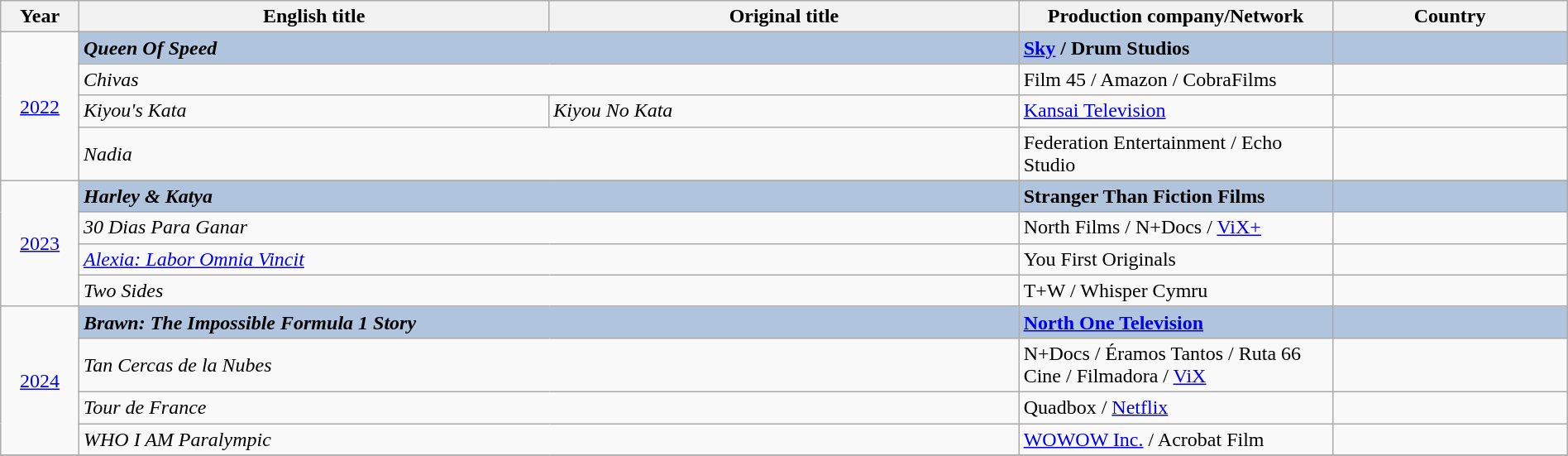<table class="wikitable" width="100%" border="1" cellpadding="5" cellspacing="0">
<tr>
<th width=5%>Year</th>
<th width=30%>English title</th>
<th width=30%>Original title</th>
<th width=20%><strong>Production company/Network</strong></th>
<th width=15%><strong>Country</strong></th>
</tr>
<tr>
<td rowspan="4" style="text-align:center;"><a href='#'>2022</a><br></td>
<td colspan="2" style="background:#B0C4DE;"><strong><em>Queen Of Speed</em></strong></td>
<td style="background:#B0C4DE;"><strong><a href='#'>Sky</a> / Drum Studios</strong></td>
<td style="background:#B0C4DE;"><strong></strong></td>
</tr>
<tr>
<td colspan="2"><em>Chivas</em></td>
<td>Film 45 / Amazon / CobraFilms</td>
<td></td>
</tr>
<tr>
<td><em>Kiyou's Kata</em></td>
<td><em>Kiyou No Kata</em></td>
<td><a href='#'>Kansai Television</a></td>
<td></td>
</tr>
<tr>
<td colspan="2"><em>Nadia</em></td>
<td>Federation Entertainment / Echo Studio</td>
<td></td>
</tr>
<tr>
<td rowspan="4" style="text-align:center;"><a href='#'>2023</a><br></td>
<td style="background:#B0C4DE;" colspan="2"><strong><em>Harley & Katya</em></strong></td>
<td style="background:#B0C4DE;"><strong>Stranger Than Fiction Films</strong></td>
<td style="background:#B0C4DE;"><strong></strong></td>
</tr>
<tr>
<td colspan="2"><em>30 Dias Para Ganar</em></td>
<td>North Films / N+Docs / <a href='#'>ViX+</a></td>
<td></td>
</tr>
<tr>
<td colspan="2"><em><a href='#'>Alexia: Labor Omnia Vincit</a></em></td>
<td>You First Originals</td>
<td></td>
</tr>
<tr>
<td colspan="2"><em>Two Sides</em></td>
<td>T+W / Whisper Cymru</td>
<td></td>
</tr>
<tr>
<td rowspan="4" style="text-align:center;"><a href='#'>2024</a><br></td>
<td colspan="2" style="background:#B0C4DE;"><strong><em>Brawn: The Impossible Formula 1 Story</em></strong></td>
<td style="background:#B0C4DE;"><strong><a href='#'>North One Television</a></strong></td>
<td style="background:#B0C4DE;"><strong></strong></td>
</tr>
<tr>
<td colspan="2"><em>Tan Cercas de la Nubes</em></td>
<td>N+Docs / Éramos Tantos / Ruta 66 Cine / Filmadora / <a href='#'>ViX</a></td>
<td></td>
</tr>
<tr>
<td colspan="2"><em>Tour de France</em></td>
<td>Quadbox / <a href='#'>Netflix</a></td>
<td></td>
</tr>
<tr>
<td colspan="2"><em>WHO I AM Paralympic</em></td>
<td><a href='#'>WOWOW Inc.</a> / Acrobat Film</td>
<td></td>
</tr>
<tr>
</tr>
</table>
